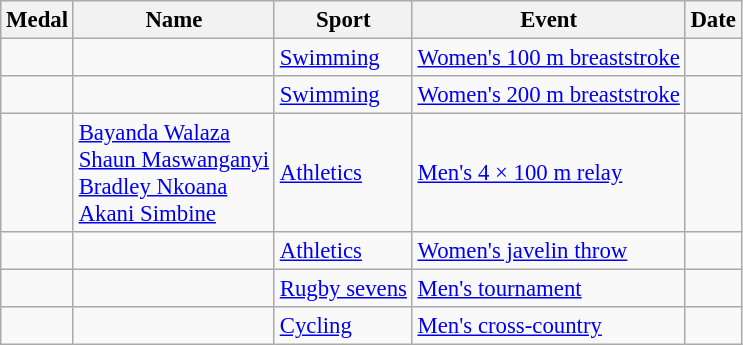<table class="wikitable sortable" style="font-size: 95%;">
<tr>
<th>Medal</th>
<th>Name</th>
<th>Sport</th>
<th>Event</th>
<th>Date</th>
</tr>
<tr>
<td></td>
<td></td>
<td><a href='#'>Swimming</a></td>
<td><a href='#'>Women's 100 m breaststroke</a></td>
<td></td>
</tr>
<tr>
<td></td>
<td></td>
<td><a href='#'>Swimming</a></td>
<td><a href='#'>Women's 200 m breaststroke</a></td>
<td></td>
</tr>
<tr>
<td></td>
<td><a href='#'>Bayanda Walaza</a><br><a href='#'>Shaun Maswanganyi</a><br><a href='#'>Bradley Nkoana</a><br><a href='#'>Akani Simbine</a></td>
<td><a href='#'>Athletics</a></td>
<td><a href='#'>Men's 4 × 100 m relay</a></td>
<td></td>
</tr>
<tr>
<td></td>
<td></td>
<td><a href='#'>Athletics</a></td>
<td><a href='#'>Women's javelin throw</a></td>
<td></td>
</tr>
<tr>
<td></td>
<td></td>
<td><a href='#'>Rugby sevens</a></td>
<td><a href='#'>Men's tournament</a></td>
<td></td>
</tr>
<tr>
<td></td>
<td></td>
<td><a href='#'>Cycling</a></td>
<td><a href='#'>Men's cross-country</a></td>
<td></td>
</tr>
</table>
